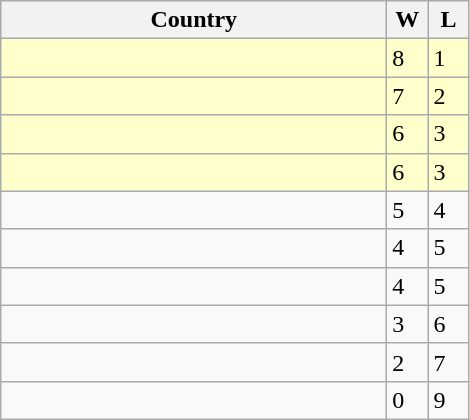<table class="wikitable">
<tr>
<th bgcolor="#efefef" width="250">Country</th>
<th bgcolor="#efefef" width="20">W</th>
<th bgcolor="#efefef" width="20">L</th>
</tr>
<tr bgcolor=ffffcc>
<td></td>
<td>8</td>
<td>1</td>
</tr>
<tr bgcolor=ffffcc>
<td></td>
<td>7</td>
<td>2</td>
</tr>
<tr bgcolor=ffffcc>
<td></td>
<td>6</td>
<td>3</td>
</tr>
<tr bgcolor=ffffcc>
<td></td>
<td>6</td>
<td>3</td>
</tr>
<tr>
<td></td>
<td>5</td>
<td>4</td>
</tr>
<tr>
<td></td>
<td>4</td>
<td>5</td>
</tr>
<tr>
<td></td>
<td>4</td>
<td>5</td>
</tr>
<tr>
<td></td>
<td>3</td>
<td>6</td>
</tr>
<tr>
<td></td>
<td>2</td>
<td>7</td>
</tr>
<tr>
<td></td>
<td>0</td>
<td>9</td>
</tr>
</table>
